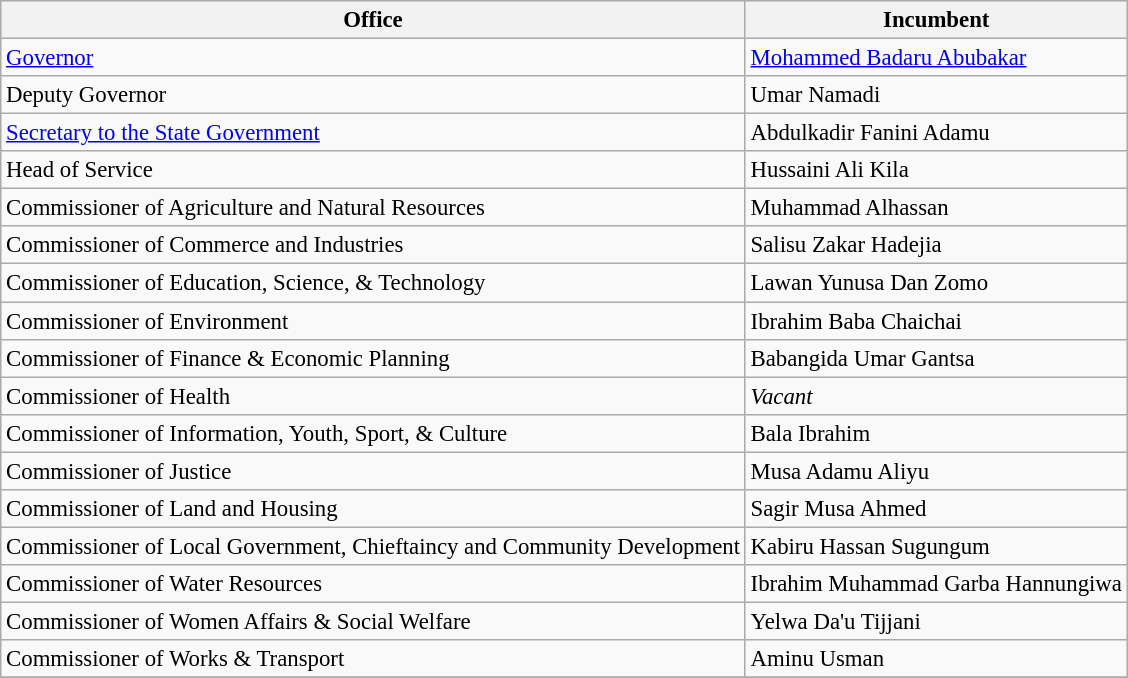<table class="wikitable" style="font-size: 95%;">
<tr>
<th>Office</th>
<th>Incumbent</th>
</tr>
<tr>
<td><a href='#'>Governor</a></td>
<td><a href='#'>Mohammed Badaru Abubakar</a></td>
</tr>
<tr>
<td>Deputy Governor</td>
<td>Umar Namadi</td>
</tr>
<tr>
<td><a href='#'>Secretary to the State Government</a></td>
<td>Abdulkadir Fanini Adamu</td>
</tr>
<tr>
<td>Head of Service</td>
<td>Hussaini Ali Kila</td>
</tr>
<tr>
<td>Commissioner of Agriculture and Natural Resources</td>
<td>Muhammad Alhassan</td>
</tr>
<tr>
<td>Commissioner of Commerce and Industries</td>
<td>Salisu Zakar Hadejia</td>
</tr>
<tr>
<td>Commissioner of Education, Science, & Technology</td>
<td>Lawan Yunusa Dan Zomo</td>
</tr>
<tr>
<td>Commissioner of Environment</td>
<td>Ibrahim Baba Chaichai</td>
</tr>
<tr>
<td>Commissioner of Finance & Economic Planning</td>
<td>Babangida Umar Gantsa</td>
</tr>
<tr>
<td>Commissioner of Health</td>
<td><em>Vacant</em></td>
</tr>
<tr>
<td>Commissioner of Information, Youth, Sport, & Culture</td>
<td>Bala Ibrahim</td>
</tr>
<tr>
<td>Commissioner of Justice</td>
<td>Musa Adamu Aliyu</td>
</tr>
<tr>
<td>Commissioner of Land and Housing</td>
<td>Sagir Musa Ahmed</td>
</tr>
<tr>
<td>Commissioner of Local Government, Chieftaincy and Community Development</td>
<td>Kabiru Hassan Sugungum</td>
</tr>
<tr>
<td>Commissioner of Water Resources</td>
<td>Ibrahim Muhammad Garba Hannungiwa</td>
</tr>
<tr>
<td>Commissioner of Women Affairs & Social Welfare</td>
<td>Yelwa Da'u Tijjani</td>
</tr>
<tr>
<td>Commissioner of Works & Transport</td>
<td>Aminu Usman</td>
</tr>
<tr>
</tr>
</table>
